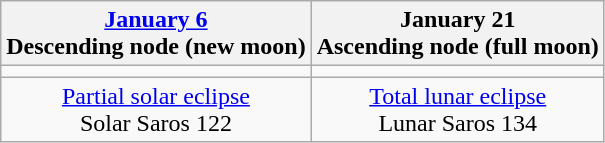<table class="wikitable">
<tr>
<th><a href='#'>January 6</a><br>Descending node (new moon)<br></th>
<th>January 21<br>Ascending node (full moon)<br></th>
</tr>
<tr>
<td></td>
<td></td>
</tr>
<tr align=center>
<td><a href='#'>Partial solar eclipse</a><br>Solar Saros 122</td>
<td><a href='#'>Total lunar eclipse</a><br>Lunar Saros 134</td>
</tr>
</table>
